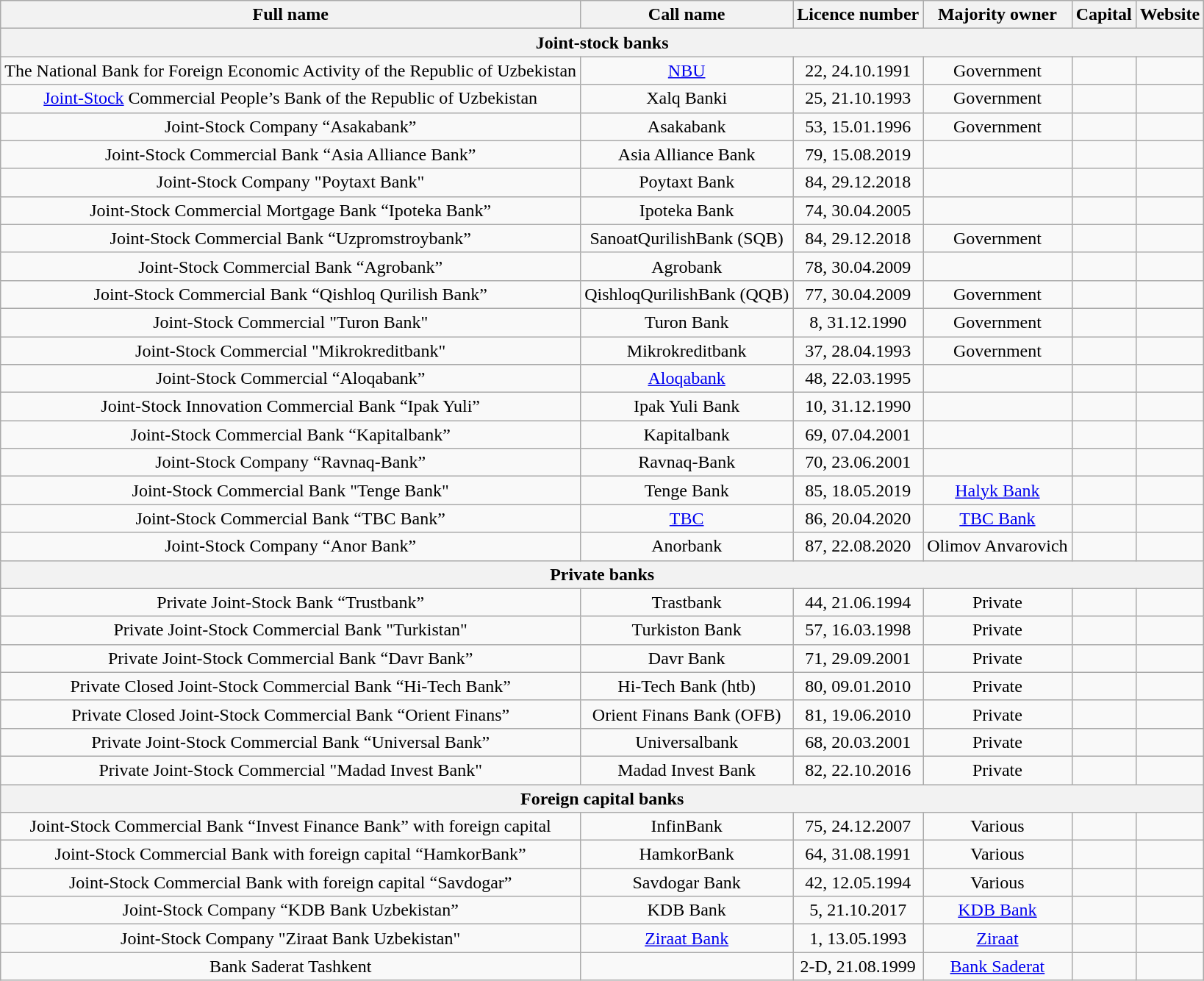<table class="wikitable sortable" style="text-align:center">
<tr>
<th>Full name</th>
<th>Call name</th>
<th>Licence number</th>
<th>Majority owner</th>
<th>Capital</th>
<th>Website</th>
</tr>
<tr>
<th colspan=6>Joint-stock banks</th>
</tr>
<tr>
<td>The National Bank for Foreign Economic Activity of the Republic of Uzbekistan</td>
<td><a href='#'>NBU</a></td>
<td>22, 24.10.1991</td>
<td>Government</td>
<td></td>
<td></td>
</tr>
<tr>
<td><a href='#'>Joint-Stock</a> Commercial People’s Bank of the Republic of Uzbekistan</td>
<td>Xalq Banki</td>
<td>25, 21.10.1993</td>
<td>Government</td>
<td></td>
<td></td>
</tr>
<tr>
<td>Joint-Stock Company “Asakabank”</td>
<td>Asakabank</td>
<td>53, 15.01.1996</td>
<td>Government</td>
<td></td>
<td></td>
</tr>
<tr>
<td>Joint-Stock Commercial Bank “Asia Alliance Bank”</td>
<td>Asia Alliance Bank</td>
<td>79, 15.08.2019</td>
<td></td>
<td></td>
<td></td>
</tr>
<tr>
<td>Joint-Stock Company "Poytaxt Bank"</td>
<td>Poytaxt Bank</td>
<td>84, 29.12.2018</td>
<td></td>
<td></td>
<td></td>
</tr>
<tr>
<td>Joint-Stock Commercial Mortgage Bank “Ipoteka Bank”</td>
<td>Ipoteka Bank</td>
<td>74, 30.04.2005</td>
<td></td>
<td></td>
<td></td>
</tr>
<tr>
<td>Joint-Stock Commercial Bank “Uzpromstroybank”</td>
<td>SanoatQurilishBank (SQB)</td>
<td>84, 29.12.2018</td>
<td>Government</td>
<td></td>
<td></td>
</tr>
<tr>
<td>Joint-Stock Commercial Bank “Agrobank”</td>
<td>Agrobank</td>
<td>78, 30.04.2009</td>
<td></td>
<td></td>
<td></td>
</tr>
<tr>
<td>Joint-Stock Commercial Bank “Qishloq Qurilish Bank”</td>
<td>QishloqQurilishBank (QQB)</td>
<td>77, 30.04.2009</td>
<td>Government</td>
<td></td>
<td></td>
</tr>
<tr>
<td>Joint-Stock Commercial "Turon Bank"</td>
<td>Turon Bank</td>
<td>8, 31.12.1990</td>
<td>Government</td>
<td></td>
<td></td>
</tr>
<tr>
<td>Joint-Stock Commercial "Mikrokreditbank"</td>
<td>Mikrokreditbank</td>
<td>37, 28.04.1993</td>
<td>Government</td>
<td></td>
<td></td>
</tr>
<tr>
<td>Joint-Stock Commercial “Aloqabank”</td>
<td><a href='#'>Aloqabank</a></td>
<td>48, 22.03.1995</td>
<td></td>
<td></td>
<td></td>
</tr>
<tr>
<td>Joint-Stock Innovation Commercial Bank “Ipak Yuli”</td>
<td>Ipak Yuli Bank</td>
<td>10, 31.12.1990</td>
<td></td>
<td></td>
<td></td>
</tr>
<tr>
<td>Joint-Stock Commercial Bank “Kapitalbank”</td>
<td>Kapitalbank</td>
<td>69, 07.04.2001</td>
<td></td>
<td></td>
<td></td>
</tr>
<tr>
<td>Joint-Stock Company “Ravnaq-Bank”</td>
<td>Ravnaq-Bank</td>
<td>70, 23.06.2001</td>
<td></td>
<td></td>
<td></td>
</tr>
<tr>
<td>Joint-Stock Commercial Bank "Tenge Bank"</td>
<td>Tenge Bank</td>
<td>85, 18.05.2019</td>
<td><a href='#'>Halyk Bank</a></td>
<td></td>
<td></td>
</tr>
<tr>
<td>Joint-Stock Commercial Bank “TBC Bank”</td>
<td><a href='#'>TBC</a></td>
<td>86, 20.04.2020</td>
<td><a href='#'>TBC Bank</a></td>
<td></td>
<td></td>
</tr>
<tr>
<td>Joint-Stock Company “Anor Bank”</td>
<td>Anorbank</td>
<td>87, 22.08.2020</td>
<td>Olimov Anvarovich</td>
<td></td>
<td></td>
</tr>
<tr>
<th colspan=6>Private banks</th>
</tr>
<tr>
<td>Private Joint-Stock Bank “Trustbank”</td>
<td>Trastbank</td>
<td>44, 21.06.1994</td>
<td>Private</td>
<td></td>
<td></td>
</tr>
<tr>
<td>Private Joint-Stock Commercial Bank "Turkistan"</td>
<td>Turkiston Bank</td>
<td>57, 16.03.1998</td>
<td>Private</td>
<td></td>
<td></td>
</tr>
<tr>
<td>Private Joint-Stock Commercial Bank “Davr Bank”</td>
<td>Davr Bank</td>
<td>71, 29.09.2001</td>
<td>Private</td>
<td></td>
<td></td>
</tr>
<tr>
<td>Private Closed Joint-Stock Commercial Bank “Hi-Tech Bank”</td>
<td>Hi-Tech Bank (htb)</td>
<td>80, 09.01.2010</td>
<td>Private</td>
<td></td>
<td></td>
</tr>
<tr>
<td>Private Closed Joint-Stock Commercial Bank “Orient Finans”</td>
<td>Orient Finans Bank (OFB)</td>
<td>81, 19.06.2010</td>
<td>Private</td>
<td></td>
<td></td>
</tr>
<tr>
<td>Private Joint-Stock Commercial Bank “Universal Bank”</td>
<td>Universalbank</td>
<td>68, 20.03.2001</td>
<td>Private</td>
<td></td>
<td></td>
</tr>
<tr>
<td>Private Joint-Stock Commercial "Madad Invest Bank"</td>
<td>Madad Invest Bank</td>
<td>82, 22.10.2016</td>
<td>Private</td>
<td></td>
<td></td>
</tr>
<tr>
<th colspan=6>Foreign capital banks</th>
</tr>
<tr>
<td>Joint-Stock Commercial Bank “Invest Finance Bank” with foreign capital</td>
<td>InfinBank</td>
<td>75, 24.12.2007</td>
<td>Various</td>
<td></td>
<td></td>
</tr>
<tr>
<td>Joint-Stock Commercial Bank with foreign capital “HamkorBank”</td>
<td>HamkorBank</td>
<td>64, 31.08.1991</td>
<td>Various</td>
<td></td>
<td></td>
</tr>
<tr>
<td>Joint-Stock Commercial Bank with foreign capital “Savdogar”</td>
<td>Savdogar Bank</td>
<td>42, 12.05.1994</td>
<td>Various</td>
<td></td>
<td></td>
</tr>
<tr>
<td>Joint-Stock Company “KDB Bank Uzbekistan”</td>
<td>KDB Bank</td>
<td>5, 21.10.2017</td>
<td><a href='#'>KDB Bank</a></td>
<td></td>
<td></td>
</tr>
<tr>
<td>Joint-Stock Company "Ziraat Bank Uzbekistan"</td>
<td><a href='#'>Ziraat Bank</a></td>
<td>1, 13.05.1993</td>
<td><a href='#'>Ziraat</a></td>
<td></td>
<td></td>
</tr>
<tr>
<td>Bank Saderat Tashkent</td>
<td></td>
<td>2-D, 21.08.1999</td>
<td><a href='#'>Bank Saderat</a></td>
<td></td>
<td></td>
</tr>
</table>
